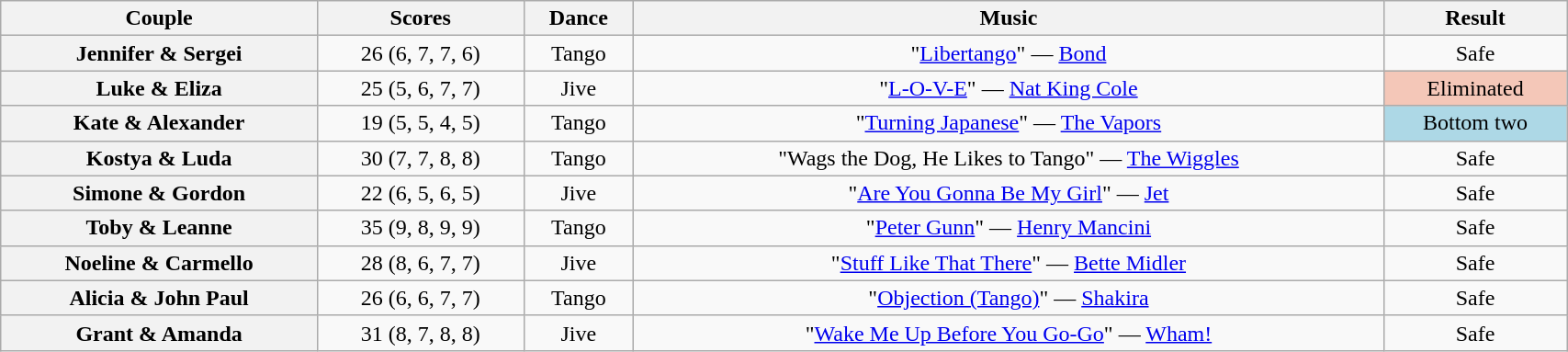<table class="wikitable sortable" style="text-align:center; width: 90%">
<tr>
<th scope="col">Couple</th>
<th scope="col">Scores</th>
<th scope="col" class="unsortable">Dance</th>
<th scope="col" class="unsortable">Music</th>
<th scope="col" class="unsortable">Result</th>
</tr>
<tr>
<th scope="row">Jennifer & Sergei</th>
<td>26 (6, 7, 7, 6)</td>
<td>Tango</td>
<td>"<a href='#'>Libertango</a>" — <a href='#'>Bond</a></td>
<td>Safe</td>
</tr>
<tr>
<th scope="row">Luke & Eliza</th>
<td>25 (5, 6, 7, 7)</td>
<td>Jive</td>
<td>"<a href='#'>L-O-V-E</a>" — <a href='#'>Nat King Cole</a></td>
<td bgcolor="f4c7b8">Eliminated</td>
</tr>
<tr>
<th scope="row">Kate & Alexander</th>
<td>19 (5, 5, 4, 5)</td>
<td>Tango</td>
<td>"<a href='#'>Turning Japanese</a>" — <a href='#'>The Vapors</a></td>
<td bgcolor="lightblue">Bottom two</td>
</tr>
<tr>
<th scope="row">Kostya & Luda</th>
<td>30 (7, 7, 8, 8)</td>
<td>Tango</td>
<td>"Wags the Dog, He Likes to Tango" — <a href='#'>The Wiggles</a></td>
<td>Safe</td>
</tr>
<tr>
<th scope="row">Simone & Gordon</th>
<td>22 (6, 5, 6, 5)</td>
<td>Jive</td>
<td>"<a href='#'>Are You Gonna Be My Girl</a>" — <a href='#'>Jet</a></td>
<td>Safe</td>
</tr>
<tr>
<th scope="row">Toby & Leanne</th>
<td>35 (9, 8, 9, 9)</td>
<td>Tango</td>
<td>"<a href='#'>Peter Gunn</a>" — <a href='#'>Henry Mancini</a></td>
<td>Safe</td>
</tr>
<tr>
<th scope="row">Noeline & Carmello</th>
<td>28 (8, 6, 7, 7)</td>
<td>Jive</td>
<td>"<a href='#'>Stuff Like That There</a>" — <a href='#'>Bette Midler</a></td>
<td>Safe</td>
</tr>
<tr>
<th scope="row">Alicia & John Paul</th>
<td>26 (6, 6, 7, 7)</td>
<td>Tango</td>
<td>"<a href='#'>Objection (Tango)</a>" — <a href='#'>Shakira</a></td>
<td>Safe</td>
</tr>
<tr>
<th scope="row">Grant & Amanda</th>
<td>31 (8, 7, 8, 8)</td>
<td>Jive</td>
<td>"<a href='#'>Wake Me Up Before You Go-Go</a>" — <a href='#'>Wham!</a></td>
<td>Safe</td>
</tr>
</table>
